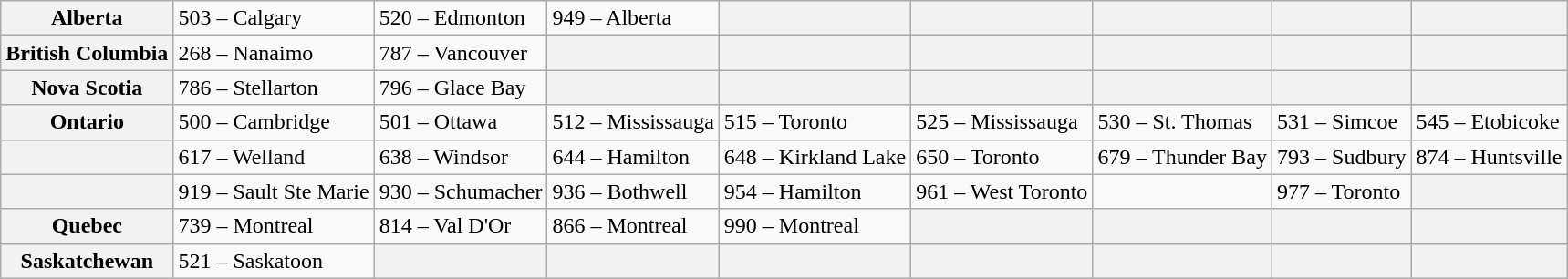<table class="wikitable">
<tr>
<th><strong>Alberta</strong></th>
<td>503 – Calgary</td>
<td>520 – Edmonton</td>
<td>949 – Alberta</td>
<th></th>
<th></th>
<th></th>
<th></th>
<th></th>
</tr>
<tr>
<th><strong>British Columbia</strong></th>
<td>268 – Nanaimo</td>
<td>787 – Vancouver</td>
<th></th>
<th></th>
<th></th>
<th></th>
<th></th>
<th></th>
</tr>
<tr>
<th><strong>Nova Scotia</strong></th>
<td>786 – Stellarton</td>
<td>796 – Glace Bay</td>
<th></th>
<th></th>
<th></th>
<th></th>
<th></th>
<th></th>
</tr>
<tr>
<th><strong>Ontario</strong></th>
<td>500 – Cambridge</td>
<td>501 – Ottawa</td>
<td>512 – Mississauga</td>
<td>515 – Toronto</td>
<td>525 – Mississauga</td>
<td>530 – St. Thomas</td>
<td>531 – Simcoe</td>
<td>545 – Etobicoke</td>
</tr>
<tr>
<th></th>
<td>617 – Welland</td>
<td>638 – Windsor</td>
<td>644 – Hamilton</td>
<td>648 – Kirkland Lake</td>
<td>650 – Toronto</td>
<td>679 – Thunder Bay</td>
<td>793 – Sudbury</td>
<td>874 – Huntsville</td>
</tr>
<tr>
<th></th>
<td>919 – Sault Ste Marie</td>
<td>930 – Schumacher</td>
<td>936 – Bothwell</td>
<td>954 – Hamilton</td>
<td>961 – West Toronto</td>
<td></td>
<td>977 – Toronto</td>
<th></th>
</tr>
<tr>
<th><strong>Quebec</strong></th>
<td>739 – Montreal</td>
<td>814 – Val D'Or</td>
<td>866 – Montreal</td>
<td>990 – Montreal</td>
<th></th>
<th></th>
<th></th>
<th></th>
</tr>
<tr>
<th><strong>Saskatchewan</strong></th>
<td>521 – Saskatoon</td>
<th></th>
<th></th>
<th></th>
<th></th>
<th></th>
<th></th>
<th></th>
</tr>
</table>
